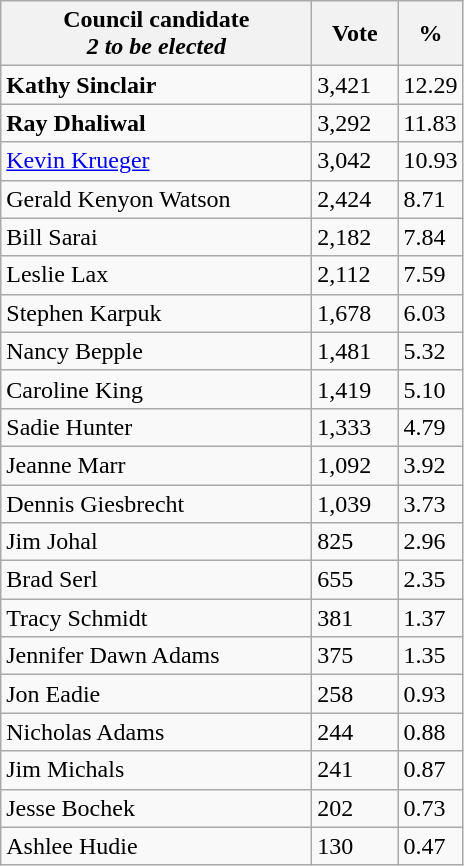<table class="wikitable">
<tr>
<th bgcolor="#DDDDFF" width="200px">Council candidate <br> <em>2 to be elected</em></th>
<th bgcolor="#DDDDFF" width="50px">Vote</th>
<th bgcolor="#DDDDFF" width="30px">%</th>
</tr>
<tr>
<td><strong>Kathy Sinclair</strong></td>
<td>3,421</td>
<td>12.29</td>
</tr>
<tr>
<td><strong>Ray Dhaliwal</strong></td>
<td>3,292</td>
<td>11.83</td>
</tr>
<tr>
<td><a href='#'>Kevin Krueger</a></td>
<td>3,042</td>
<td>10.93</td>
</tr>
<tr>
<td>Gerald Kenyon Watson</td>
<td>2,424</td>
<td>8.71</td>
</tr>
<tr>
<td>Bill Sarai</td>
<td>2,182</td>
<td>7.84</td>
</tr>
<tr>
<td>Leslie Lax</td>
<td>2,112</td>
<td>7.59</td>
</tr>
<tr>
<td>Stephen Karpuk</td>
<td>1,678</td>
<td>6.03</td>
</tr>
<tr>
<td>Nancy Bepple</td>
<td>1,481</td>
<td>5.32</td>
</tr>
<tr>
<td>Caroline King</td>
<td>1,419</td>
<td>5.10</td>
</tr>
<tr>
<td>Sadie Hunter</td>
<td>1,333</td>
<td>4.79</td>
</tr>
<tr>
<td>Jeanne Marr</td>
<td>1,092</td>
<td>3.92</td>
</tr>
<tr>
<td>Dennis Giesbrecht</td>
<td>1,039</td>
<td>3.73</td>
</tr>
<tr>
<td>Jim Johal</td>
<td>825</td>
<td>2.96</td>
</tr>
<tr>
<td>Brad Serl</td>
<td>655</td>
<td>2.35</td>
</tr>
<tr>
<td>Tracy Schmidt</td>
<td>381</td>
<td>1.37</td>
</tr>
<tr>
<td>Jennifer Dawn Adams</td>
<td>375</td>
<td>1.35</td>
</tr>
<tr>
<td>Jon Eadie</td>
<td>258</td>
<td>0.93</td>
</tr>
<tr>
<td>Nicholas Adams</td>
<td>244</td>
<td>0.88</td>
</tr>
<tr>
<td>Jim Michals</td>
<td>241</td>
<td>0.87</td>
</tr>
<tr>
<td>Jesse Bochek</td>
<td>202</td>
<td>0.73</td>
</tr>
<tr>
<td>Ashlee Hudie</td>
<td>130</td>
<td>0.47</td>
</tr>
</table>
